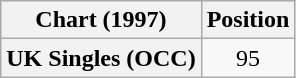<table class="wikitable plainrowheaders" style="text-align:center">
<tr>
<th>Chart (1997)</th>
<th>Position</th>
</tr>
<tr>
<th scope="row">UK Singles (OCC)</th>
<td>95</td>
</tr>
</table>
